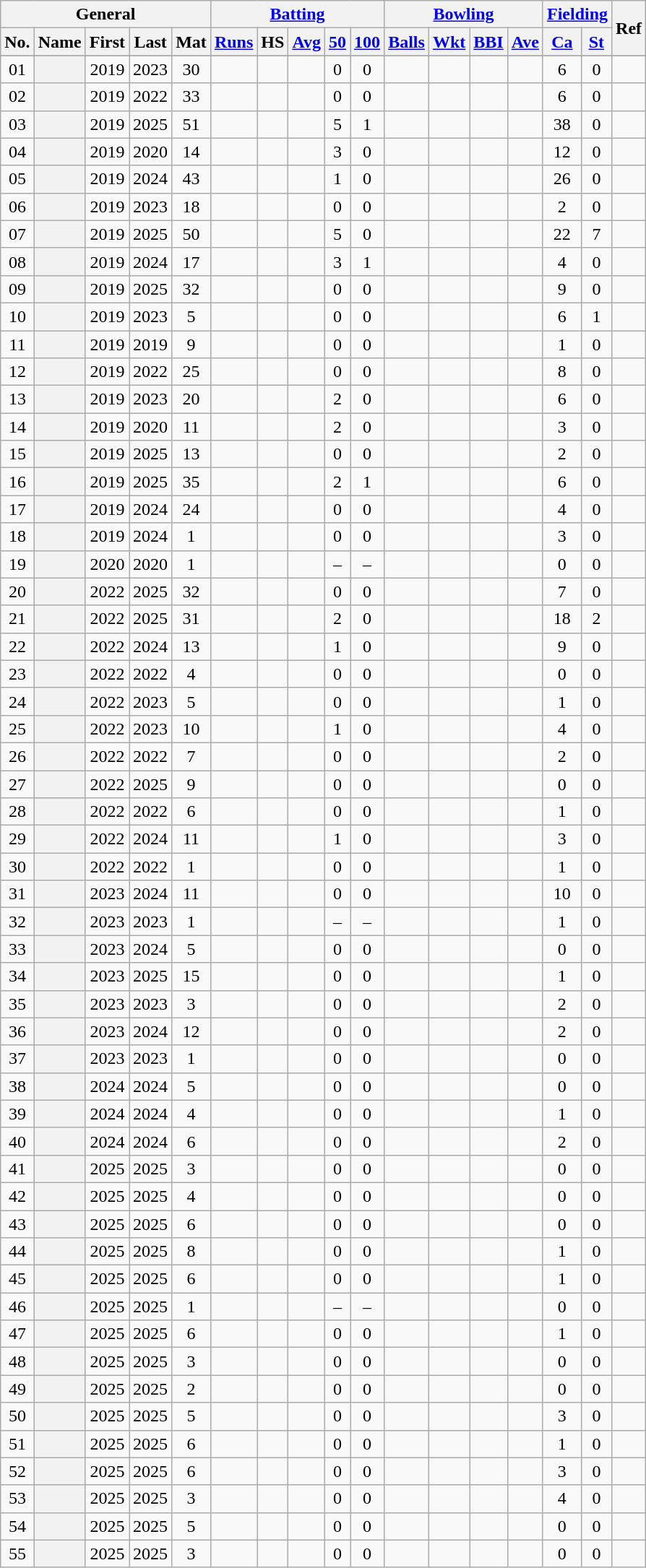<table class="wikitable plainrowheaders sortable">
<tr align="center">
<th scope="col" colspan=5 class="unsortable">General</th>
<th scope="col" colspan=5 class="unsortable"><a href='#'>Batting</a></th>
<th scope="col" colspan=4 class="unsortable"><a href='#'>Bowling</a></th>
<th scope="col" colspan=2 class="unsortable"><a href='#'>Fielding</a></th>
<th scope="col" rowspan=2 class="unsortable">Ref</th>
</tr>
<tr align="center">
<th scope="col">No.</th>
<th scope="col">Name</th>
<th scope="col">First</th>
<th scope="col">Last</th>
<th scope="col">Mat</th>
<th scope="col"><a href='#'>Runs</a></th>
<th scope="col">HS</th>
<th scope="col"><a href='#'>Avg</a></th>
<th scope="col"><a href='#'>50</a></th>
<th scope="col"><a href='#'>100</a></th>
<th scope="col"><a href='#'>Balls</a></th>
<th scope="col"><a href='#'>Wkt</a></th>
<th scope="col"><a href='#'>BBI</a></th>
<th scope="col"><a href='#'>Ave</a></th>
<th scope="col"><a href='#'>Ca</a></th>
<th scope="col"><a href='#'>St</a></th>
</tr>
<tr align="center">
</tr>
<tr align="center">
<td><span>0</span>1</td>
<th scope="row" align="left"></th>
<td>2019</td>
<td>2023</td>
<td>30</td>
<td></td>
<td></td>
<td></td>
<td>0</td>
<td>0</td>
<td></td>
<td></td>
<td></td>
<td></td>
<td>6</td>
<td>0</td>
<td></td>
</tr>
<tr align="center">
<td><span>0</span>2</td>
<th scope="row" align="left"></th>
<td>2019</td>
<td>2022</td>
<td>33</td>
<td></td>
<td></td>
<td></td>
<td>0</td>
<td>0</td>
<td></td>
<td></td>
<td></td>
<td></td>
<td>6</td>
<td>0</td>
<td></td>
</tr>
<tr align="center">
<td><span>0</span>3</td>
<th scope="row" align="left"></th>
<td>2019</td>
<td>2025</td>
<td>51</td>
<td></td>
<td></td>
<td></td>
<td>5</td>
<td>1</td>
<td></td>
<td></td>
<td></td>
<td></td>
<td>38</td>
<td>0</td>
<td></td>
</tr>
<tr align="center">
<td><span>0</span>4</td>
<th scope="row" align="left"></th>
<td>2019</td>
<td>2020</td>
<td>14</td>
<td></td>
<td></td>
<td></td>
<td>3</td>
<td>0</td>
<td></td>
<td></td>
<td></td>
<td></td>
<td>12</td>
<td>0</td>
<td></td>
</tr>
<tr align="center">
<td><span>0</span>5</td>
<th scope="row" align="left"></th>
<td>2019</td>
<td>2024</td>
<td>43</td>
<td></td>
<td></td>
<td></td>
<td>1</td>
<td>0</td>
<td></td>
<td></td>
<td></td>
<td></td>
<td>26</td>
<td>0</td>
<td></td>
</tr>
<tr align="center">
<td><span>0</span>6</td>
<th scope="row" align="left"></th>
<td>2019</td>
<td>2023</td>
<td>18</td>
<td></td>
<td></td>
<td></td>
<td>0</td>
<td>0</td>
<td></td>
<td></td>
<td></td>
<td></td>
<td>2</td>
<td>0</td>
<td></td>
</tr>
<tr align="center">
<td><span>0</span>7</td>
<th scope="row" align="left"></th>
<td>2019</td>
<td>2025</td>
<td>50</td>
<td></td>
<td></td>
<td></td>
<td>5</td>
<td>0</td>
<td></td>
<td></td>
<td></td>
<td></td>
<td>22</td>
<td>7</td>
<td></td>
</tr>
<tr align="center">
<td><span>0</span>8</td>
<th scope="row" align="left"></th>
<td>2019</td>
<td>2024</td>
<td>17</td>
<td></td>
<td></td>
<td></td>
<td>3</td>
<td>1</td>
<td></td>
<td></td>
<td></td>
<td></td>
<td>4</td>
<td>0</td>
<td></td>
</tr>
<tr align="center">
<td><span>0</span>9</td>
<th scope="row" align="left"></th>
<td>2019</td>
<td>2025</td>
<td>32</td>
<td></td>
<td></td>
<td></td>
<td>0</td>
<td>0</td>
<td></td>
<td></td>
<td></td>
<td></td>
<td>9</td>
<td>0</td>
<td></td>
</tr>
<tr align="center">
<td>10</td>
<th scope="row" align="left"> </th>
<td>2019</td>
<td>2023</td>
<td>5</td>
<td></td>
<td></td>
<td></td>
<td>0</td>
<td>0</td>
<td></td>
<td></td>
<td></td>
<td></td>
<td>6</td>
<td>1</td>
<td></td>
</tr>
<tr align="center">
<td>11</td>
<th scope="row" align="left"></th>
<td>2019</td>
<td>2019</td>
<td>9</td>
<td></td>
<td></td>
<td></td>
<td>0</td>
<td>0</td>
<td></td>
<td></td>
<td></td>
<td></td>
<td>1</td>
<td>0</td>
<td></td>
</tr>
<tr align="center">
<td>12</td>
<th scope="row" align="left"></th>
<td>2019</td>
<td>2022</td>
<td>25</td>
<td></td>
<td></td>
<td></td>
<td>0</td>
<td>0</td>
<td></td>
<td></td>
<td></td>
<td></td>
<td>8</td>
<td>0</td>
<td></td>
</tr>
<tr align="center">
<td>13</td>
<th scope="row" align="left"></th>
<td>2019</td>
<td>2023</td>
<td>20</td>
<td></td>
<td></td>
<td></td>
<td>2</td>
<td>0</td>
<td></td>
<td></td>
<td></td>
<td></td>
<td>6</td>
<td>0</td>
<td></td>
</tr>
<tr align="center">
<td>14</td>
<th scope="row" align="left"></th>
<td>2019</td>
<td>2020</td>
<td>11</td>
<td></td>
<td></td>
<td></td>
<td>2</td>
<td>0</td>
<td></td>
<td></td>
<td></td>
<td></td>
<td>3</td>
<td>0</td>
<td></td>
</tr>
<tr align="center">
<td>15</td>
<th scope="row" align="left"></th>
<td>2019</td>
<td>2025</td>
<td>13</td>
<td></td>
<td></td>
<td></td>
<td>0</td>
<td>0</td>
<td></td>
<td></td>
<td></td>
<td></td>
<td>2</td>
<td>0</td>
<td></td>
</tr>
<tr align="center">
<td>16</td>
<th scope="row" align="left"></th>
<td>2019</td>
<td>2025</td>
<td>35</td>
<td></td>
<td></td>
<td></td>
<td>2</td>
<td>1</td>
<td></td>
<td></td>
<td></td>
<td></td>
<td>6</td>
<td>0</td>
<td></td>
</tr>
<tr align="center">
<td>17</td>
<th scope="row" align="left"></th>
<td>2019</td>
<td>2024</td>
<td>24</td>
<td></td>
<td></td>
<td></td>
<td>0</td>
<td>0</td>
<td></td>
<td></td>
<td></td>
<td></td>
<td>4</td>
<td>0</td>
<td></td>
</tr>
<tr align="center">
<td>18</td>
<th scope="row" align="left"></th>
<td>2019</td>
<td>2024</td>
<td>1</td>
<td></td>
<td></td>
<td></td>
<td>0</td>
<td>0</td>
<td></td>
<td></td>
<td></td>
<td></td>
<td>3</td>
<td>0</td>
<td></td>
</tr>
<tr align="center">
<td>19</td>
<th scope="row" align="left"></th>
<td>2020</td>
<td>2020</td>
<td>1</td>
<td></td>
<td></td>
<td></td>
<td>–</td>
<td>–</td>
<td></td>
<td></td>
<td></td>
<td></td>
<td>0</td>
<td>0</td>
<td></td>
</tr>
<tr align="center">
<td>20</td>
<th scope="row" align="left"></th>
<td>2022</td>
<td>2025</td>
<td>32</td>
<td></td>
<td></td>
<td></td>
<td>0</td>
<td>0</td>
<td></td>
<td></td>
<td></td>
<td></td>
<td>7</td>
<td>0</td>
<td></td>
</tr>
<tr align="center">
<td>21</td>
<th scope="row" align="left"></th>
<td>2022</td>
<td>2025</td>
<td>31</td>
<td></td>
<td></td>
<td></td>
<td>2</td>
<td>0</td>
<td></td>
<td></td>
<td></td>
<td></td>
<td>18</td>
<td>2</td>
<td></td>
</tr>
<tr align="center">
<td>22</td>
<th scope="row" align="left"></th>
<td>2022</td>
<td>2024</td>
<td>13</td>
<td></td>
<td></td>
<td></td>
<td>1</td>
<td>0</td>
<td></td>
<td></td>
<td></td>
<td></td>
<td>9</td>
<td>0</td>
<td></td>
</tr>
<tr align="center">
<td>23</td>
<th scope="row" align="left"></th>
<td>2022</td>
<td>2022</td>
<td>4</td>
<td></td>
<td></td>
<td></td>
<td>0</td>
<td>0</td>
<td></td>
<td></td>
<td></td>
<td></td>
<td>0</td>
<td>0</td>
<td></td>
</tr>
<tr align="center">
<td>24</td>
<th scope="row" align="left"></th>
<td>2022</td>
<td>2023</td>
<td>5</td>
<td></td>
<td></td>
<td></td>
<td>0</td>
<td>0</td>
<td></td>
<td></td>
<td></td>
<td></td>
<td>1</td>
<td>0</td>
<td></td>
</tr>
<tr align="center">
<td>25</td>
<th scope="row" align="left"></th>
<td>2022</td>
<td>2023</td>
<td>10</td>
<td></td>
<td></td>
<td></td>
<td>1</td>
<td>0</td>
<td></td>
<td></td>
<td></td>
<td></td>
<td>4</td>
<td>0</td>
<td></td>
</tr>
<tr align="center">
<td>26</td>
<th scope="row" align="left"></th>
<td>2022</td>
<td>2022</td>
<td>7</td>
<td></td>
<td></td>
<td></td>
<td>0</td>
<td>0</td>
<td></td>
<td></td>
<td></td>
<td></td>
<td>2</td>
<td>0</td>
<td></td>
</tr>
<tr align="center">
<td>27</td>
<th scope="row" align="left"></th>
<td>2022</td>
<td>2025</td>
<td>9</td>
<td></td>
<td></td>
<td></td>
<td>0</td>
<td>0</td>
<td></td>
<td></td>
<td></td>
<td></td>
<td>0</td>
<td>0</td>
<td></td>
</tr>
<tr align="center">
<td>28</td>
<th scope="row" align="left"></th>
<td>2022</td>
<td>2022</td>
<td>6</td>
<td></td>
<td></td>
<td></td>
<td>0</td>
<td>0</td>
<td></td>
<td></td>
<td></td>
<td></td>
<td>1</td>
<td>0</td>
<td></td>
</tr>
<tr align="center">
<td>29</td>
<th scope="row" align="left"></th>
<td>2022</td>
<td>2024</td>
<td>11</td>
<td></td>
<td></td>
<td></td>
<td>1</td>
<td>0</td>
<td></td>
<td></td>
<td></td>
<td></td>
<td>3</td>
<td>0</td>
<td></td>
</tr>
<tr align="center">
<td>30</td>
<th scope="row" align="left"></th>
<td>2022</td>
<td>2022</td>
<td>1</td>
<td></td>
<td></td>
<td></td>
<td>0</td>
<td>0</td>
<td></td>
<td></td>
<td></td>
<td></td>
<td>1</td>
<td>0</td>
<td></td>
</tr>
<tr align="center">
<td>31</td>
<th scope="row" align="left"></th>
<td>2023</td>
<td>2024</td>
<td>11</td>
<td></td>
<td></td>
<td></td>
<td>0</td>
<td>0</td>
<td></td>
<td></td>
<td></td>
<td></td>
<td>10</td>
<td>0</td>
<td></td>
</tr>
<tr align="center">
<td>32</td>
<th scope="row" align="left"></th>
<td>2023</td>
<td>2023</td>
<td>1</td>
<td></td>
<td></td>
<td></td>
<td>–</td>
<td>–</td>
<td></td>
<td></td>
<td></td>
<td></td>
<td>1</td>
<td>0</td>
<td></td>
</tr>
<tr align="center">
<td>33</td>
<th scope="row" align="left"></th>
<td>2023</td>
<td>2024</td>
<td>5</td>
<td></td>
<td></td>
<td></td>
<td>0</td>
<td>0</td>
<td></td>
<td></td>
<td></td>
<td></td>
<td>0</td>
<td>0</td>
<td></td>
</tr>
<tr align="center">
<td>34</td>
<th scope="row" align="left"></th>
<td>2023</td>
<td>2025</td>
<td>15</td>
<td></td>
<td></td>
<td></td>
<td>0</td>
<td>0</td>
<td></td>
<td></td>
<td></td>
<td></td>
<td>1</td>
<td>0</td>
<td></td>
</tr>
<tr align="center">
<td>35</td>
<th scope="row" align="left"></th>
<td>2023</td>
<td>2023</td>
<td>3</td>
<td></td>
<td></td>
<td></td>
<td>0</td>
<td>0</td>
<td></td>
<td></td>
<td></td>
<td></td>
<td>2</td>
<td>0</td>
<td></td>
</tr>
<tr align="center">
<td>36</td>
<th scope="row" align="left"></th>
<td>2023</td>
<td>2024</td>
<td>12</td>
<td></td>
<td></td>
<td></td>
<td>0</td>
<td>0</td>
<td></td>
<td></td>
<td></td>
<td></td>
<td>2</td>
<td>0</td>
<td></td>
</tr>
<tr align="center">
<td>37</td>
<th scope="row" align="left"></th>
<td>2023</td>
<td>2023</td>
<td>1</td>
<td></td>
<td></td>
<td></td>
<td>0</td>
<td>0</td>
<td></td>
<td></td>
<td></td>
<td></td>
<td>0</td>
<td>0</td>
<td></td>
</tr>
<tr align="center">
<td>38</td>
<th scope="row" align="left"></th>
<td>2024</td>
<td>2024</td>
<td>5</td>
<td></td>
<td></td>
<td></td>
<td>0</td>
<td>0</td>
<td></td>
<td></td>
<td></td>
<td></td>
<td>0</td>
<td>0</td>
<td></td>
</tr>
<tr align="center">
<td>39</td>
<th scope="row" align="left"></th>
<td>2024</td>
<td>2024</td>
<td>4</td>
<td></td>
<td></td>
<td></td>
<td>0</td>
<td>0</td>
<td></td>
<td></td>
<td></td>
<td></td>
<td>1</td>
<td>0</td>
<td></td>
</tr>
<tr align="center">
<td>40</td>
<th scope="row" align="left"></th>
<td>2024</td>
<td>2024</td>
<td>6</td>
<td></td>
<td></td>
<td></td>
<td>0</td>
<td>0</td>
<td></td>
<td></td>
<td></td>
<td></td>
<td>2</td>
<td>0</td>
<td></td>
</tr>
<tr align="center">
<td>41</td>
<th scope="row" align="left"></th>
<td>2025</td>
<td>2025</td>
<td>3</td>
<td></td>
<td></td>
<td></td>
<td>0</td>
<td>0</td>
<td></td>
<td></td>
<td></td>
<td></td>
<td>0</td>
<td>0</td>
<td></td>
</tr>
<tr align="center">
<td>42</td>
<th scope="row" align="left"></th>
<td>2025</td>
<td>2025</td>
<td>4</td>
<td></td>
<td></td>
<td></td>
<td>0</td>
<td>0</td>
<td></td>
<td></td>
<td></td>
<td></td>
<td>0</td>
<td>0</td>
<td></td>
</tr>
<tr align="center">
<td>43</td>
<th scope="row" align="left"></th>
<td>2025</td>
<td>2025</td>
<td>6</td>
<td></td>
<td></td>
<td></td>
<td>0</td>
<td>0</td>
<td></td>
<td></td>
<td></td>
<td></td>
<td>0</td>
<td>0</td>
<td></td>
</tr>
<tr align="center">
<td>44</td>
<th scope="row" align="left"></th>
<td>2025</td>
<td>2025</td>
<td>8</td>
<td></td>
<td></td>
<td></td>
<td>0</td>
<td>0</td>
<td></td>
<td></td>
<td></td>
<td></td>
<td>1</td>
<td>0</td>
<td></td>
</tr>
<tr align="center">
<td>45</td>
<th scope="row" align="left"></th>
<td>2025</td>
<td>2025</td>
<td>6</td>
<td></td>
<td></td>
<td></td>
<td>0</td>
<td>0</td>
<td></td>
<td></td>
<td></td>
<td></td>
<td>1</td>
<td>0</td>
<td></td>
</tr>
<tr align="center">
<td>46</td>
<th scope="row" align="left"></th>
<td>2025</td>
<td>2025</td>
<td>1</td>
<td></td>
<td></td>
<td></td>
<td>–</td>
<td>–</td>
<td></td>
<td></td>
<td></td>
<td></td>
<td>0</td>
<td>0</td>
<td></td>
</tr>
<tr align="center">
<td>47</td>
<th scope="row" align="left"></th>
<td>2025</td>
<td>2025</td>
<td>6</td>
<td></td>
<td></td>
<td></td>
<td>0</td>
<td>0</td>
<td></td>
<td></td>
<td></td>
<td></td>
<td>1</td>
<td>0</td>
<td></td>
</tr>
<tr align="center">
<td>48</td>
<th scope="row" align="left"></th>
<td>2025</td>
<td>2025</td>
<td>3</td>
<td></td>
<td></td>
<td></td>
<td>0</td>
<td>0</td>
<td></td>
<td></td>
<td></td>
<td></td>
<td>0</td>
<td>0</td>
<td></td>
</tr>
<tr align="center">
<td>49</td>
<th scope="row" align="left"></th>
<td>2025</td>
<td>2025</td>
<td>2</td>
<td></td>
<td></td>
<td></td>
<td>0</td>
<td>0</td>
<td></td>
<td></td>
<td></td>
<td></td>
<td>0</td>
<td>0</td>
<td></td>
</tr>
<tr align="center">
<td>50</td>
<th scope="row" align="left"></th>
<td>2025</td>
<td>2025</td>
<td>5</td>
<td></td>
<td></td>
<td></td>
<td>0</td>
<td>0</td>
<td></td>
<td></td>
<td></td>
<td></td>
<td>3</td>
<td>0</td>
<td></td>
</tr>
<tr align="center">
<td>51</td>
<th scope="row" align="left"></th>
<td>2025</td>
<td>2025</td>
<td>6</td>
<td></td>
<td></td>
<td></td>
<td>0</td>
<td>0</td>
<td></td>
<td></td>
<td></td>
<td></td>
<td>1</td>
<td>0</td>
<td></td>
</tr>
<tr align="center">
<td>52</td>
<th scope="row" align="left"></th>
<td>2025</td>
<td>2025</td>
<td>6</td>
<td></td>
<td></td>
<td></td>
<td>0</td>
<td>0</td>
<td></td>
<td></td>
<td></td>
<td></td>
<td>3</td>
<td>0</td>
<td></td>
</tr>
<tr align="center">
<td>53</td>
<th scope="row" align="left"></th>
<td>2025</td>
<td>2025</td>
<td>3</td>
<td></td>
<td></td>
<td></td>
<td>0</td>
<td>0</td>
<td></td>
<td></td>
<td></td>
<td></td>
<td>4</td>
<td>0</td>
<td></td>
</tr>
<tr align="center">
<td>54</td>
<th scope="row" align="left"></th>
<td>2025</td>
<td>2025</td>
<td>5</td>
<td></td>
<td></td>
<td></td>
<td>0</td>
<td>0</td>
<td></td>
<td></td>
<td></td>
<td></td>
<td>0</td>
<td>0</td>
<td></td>
</tr>
<tr align="center">
<td>55</td>
<th scope="row" align="left"></th>
<td>2025</td>
<td>2025</td>
<td>3</td>
<td></td>
<td></td>
<td></td>
<td>0</td>
<td>0</td>
<td></td>
<td></td>
<td></td>
<td></td>
<td>0</td>
<td>0</td>
<td></td>
</tr>
</table>
